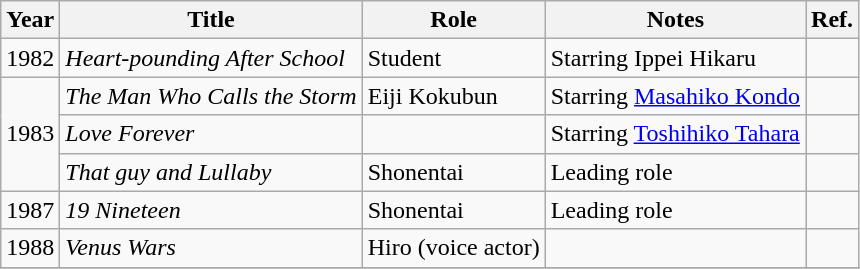<table class="wikitable sortable plainrowheaders">
<tr>
<th>Year</th>
<th>Title</th>
<th>Role</th>
<th>Notes</th>
<th>Ref.</th>
</tr>
<tr>
<td>1982</td>
<td><em>Heart-pounding After School</em></td>
<td>Student</td>
<td>Starring Ippei Hikaru</td>
<td></td>
</tr>
<tr>
<td rowspan="3">1983</td>
<td><em>The Man Who Calls the Storm</em></td>
<td>Eiji Kokubun</td>
<td>Starring <a href='#'>Masahiko Kondo</a></td>
<td></td>
</tr>
<tr>
<td><em>Love Forever</em></td>
<td></td>
<td>Starring <a href='#'>Toshihiko Tahara</a></td>
<td></td>
</tr>
<tr>
<td><em>That guy and Lullaby</em></td>
<td>Shonentai</td>
<td>Leading role</td>
<td></td>
</tr>
<tr>
<td>1987</td>
<td><em>19 Nineteen</em></td>
<td>Shonentai</td>
<td>Leading role</td>
<td></td>
</tr>
<tr>
<td>1988</td>
<td><em>Venus Wars</em></td>
<td>Hiro (voice actor)</td>
<td></td>
<td></td>
</tr>
<tr>
</tr>
</table>
